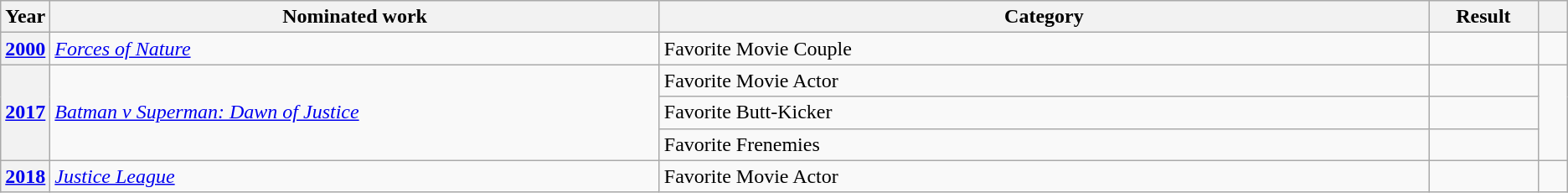<table class="wikitable">
<tr>
<th scope="col" style="width:1em;">Year</th>
<th scope="col" style="width:30em;">Nominated work</th>
<th scope="col" style="width:38em;">Category</th>
<th scope="col" style="width:5em;">Result</th>
<th scope="col" style="width:1em;"></th>
</tr>
<tr>
<th scope="row"><a href='#'>2000</a></th>
<td><em><a href='#'>Forces of Nature</a></em></td>
<td>Favorite Movie Couple</td>
<td></td>
<td style="text-align:center;"></td>
</tr>
<tr>
<th scope="row" rowspan="3"><a href='#'>2017</a></th>
<td rowspan="3"><em><a href='#'>Batman v Superman: Dawn of Justice</a></em></td>
<td>Favorite Movie Actor</td>
<td></td>
<td rowspan="3" style="text-align:center;"></td>
</tr>
<tr>
<td>Favorite Butt-Kicker</td>
<td></td>
</tr>
<tr>
<td>Favorite Frenemies</td>
<td></td>
</tr>
<tr>
<th scope="row" rowspan="3"><a href='#'>2018</a></th>
<td><em><a href='#'>Justice League</a></em></td>
<td>Favorite Movie Actor</td>
<td></td>
<td style="text-align:center;"></td>
</tr>
</table>
